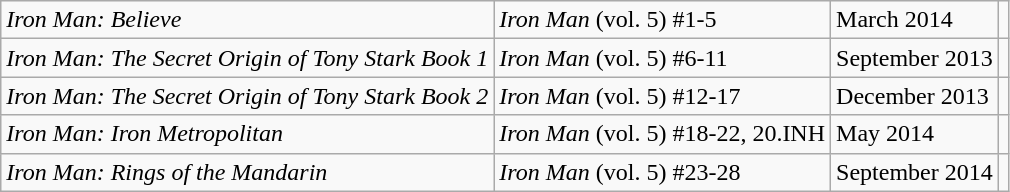<table class="wikitable sortable">
<tr>
<td><em>Iron Man: Believe</em></td>
<td><em>Iron Man</em> (vol. 5) #1-5</td>
<td>March 2014</td>
<td></td>
</tr>
<tr>
<td><em>Iron Man: The Secret Origin of Tony Stark Book 1</em></td>
<td><em>Iron Man</em> (vol. 5) #6-11</td>
<td>September 2013</td>
<td></td>
</tr>
<tr>
<td><em>Iron Man: The Secret Origin of Tony Stark Book 2</em></td>
<td><em>Iron Man</em> (vol. 5) #12-17</td>
<td>December 2013</td>
<td></td>
</tr>
<tr>
<td><em>Iron Man: Iron Metropolitan</em></td>
<td><em>Iron Man</em> (vol. 5) #18-22, 20.INH</td>
<td>May 2014</td>
<td></td>
</tr>
<tr>
<td><em>Iron Man: Rings of the Mandarin</em></td>
<td><em>Iron Man</em> (vol. 5) #23-28</td>
<td>September 2014</td>
<td></td>
</tr>
</table>
